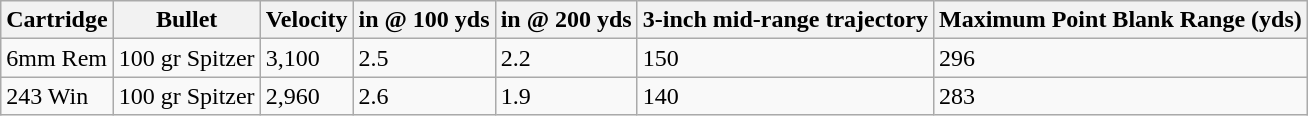<table class="wikitable sortable">
<tr>
<th>Cartridge</th>
<th>Bullet</th>
<th>Velocity</th>
<th>in @ 100 yds</th>
<th>in @ 200 yds</th>
<th>3-inch mid-range trajectory</th>
<th>Maximum Point Blank Range (yds)</th>
</tr>
<tr>
<td>6mm Rem</td>
<td>100 gr Spitzer</td>
<td>3,100</td>
<td>2.5</td>
<td>2.2</td>
<td>150</td>
<td>296</td>
</tr>
<tr>
<td>243 Win</td>
<td>100 gr Spitzer</td>
<td>2,960</td>
<td>2.6</td>
<td>1.9</td>
<td>140</td>
<td>283</td>
</tr>
</table>
